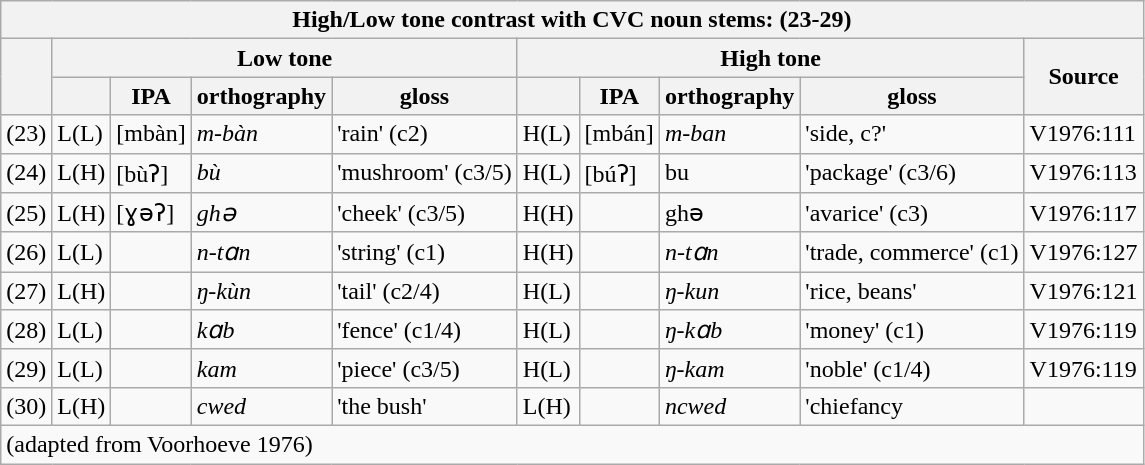<table class="wikitable">
<tr>
<th colspan="10">High/Low tone contrast with CVC noun stems: (23-29)</th>
</tr>
<tr>
<th rowspan="2"></th>
<th colspan="4">Low tone</th>
<th colspan="4">High tone</th>
<th rowspan="2">Source</th>
</tr>
<tr>
<th></th>
<th>IPA</th>
<th>orthography</th>
<th>gloss</th>
<th></th>
<th>IPA</th>
<th>orthography</th>
<th>gloss</th>
</tr>
<tr>
<td>(23)</td>
<td>L(L)</td>
<td>[mbàn]</td>
<td><em>m-bàn</em></td>
<td>'rain' (c2)</td>
<td>H(L)</td>
<td>[mbán]</td>
<td><em>m-ban</em></td>
<td>'side, c?'</td>
<td>V1976:111</td>
</tr>
<tr>
<td>(24)</td>
<td>L(H)</td>
<td>[bùʔ]</td>
<td><em>bù<strong></td>
<td>'mushroom' (c3/5)</td>
<td>H(L)</td>
<td>[búʔ]</td>
<td></em>bu</strong></td>
<td>'package' (c3/6)</td>
<td>V1976:113</td>
</tr>
<tr>
<td>(25)</td>
<td>L(H)</td>
<td>[ɣəʔ]</td>
<td><em>ghə<strong></td>
<td>'cheek' (c3/5)</td>
<td>H(H)</td>
<td></td>
<td></em>ghə</strong></td>
<td>'avarice' (c3)</td>
<td>V1976:117</td>
</tr>
<tr>
<td>(26)</td>
<td>L(L)</td>
<td></td>
<td><em>n-tɑn</em></td>
<td>'string' (c1)</td>
<td>H(H)</td>
<td></td>
<td><em>n-tɑn</em></td>
<td>'trade, commerce' (c1)</td>
<td>V1976:127</td>
</tr>
<tr>
<td>(27)</td>
<td>L(H)</td>
<td></td>
<td><em>ŋ-kùn</em></td>
<td>'tail' (c2/4)</td>
<td>H(L)</td>
<td></td>
<td><em>ŋ-kun</em></td>
<td>'rice, beans'</td>
<td>V1976:121</td>
</tr>
<tr>
<td>(28)</td>
<td>L(L)</td>
<td></td>
<td><em>kɑb</em></td>
<td>'fence' (c1/4)</td>
<td>H(L)</td>
<td></td>
<td><em>ŋ-kɑb</em></td>
<td>'money' (c1)</td>
<td>V1976:119</td>
</tr>
<tr>
<td>(29)</td>
<td>L(L)</td>
<td></td>
<td><em>kam</em></td>
<td>'piece' (c3/5)</td>
<td>H(L)</td>
<td></td>
<td><em>ŋ-kam</em></td>
<td>'noble' (c1/4)</td>
<td>V1976:119</td>
</tr>
<tr>
<td>(30)</td>
<td>L(H)</td>
<td></td>
<td><em>cwed</em></td>
<td>'the bush'</td>
<td>L(H)</td>
<td></td>
<td><em>ncwed</em></td>
<td>'chiefancy</td>
<td></td>
</tr>
<tr>
<td colspan="10">(adapted from Voorhoeve 1976)</td>
</tr>
</table>
